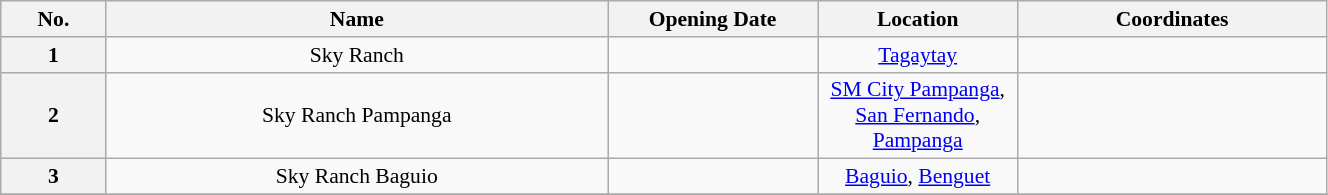<table class="wikitable" style="font-size:90%; width:70%; text-align:center;">
<tr>
<th>No.</th>
<th>Name</th>
<th style="width:100pt;">Opening Date</th>
<th style="width:95pt;">Location</th>
<th>Coordinates</th>
</tr>
<tr>
<th>1</th>
<td>Sky Ranch</td>
<td></td>
<td><a href='#'>Tagaytay</a></td>
<td></td>
</tr>
<tr>
<th>2</th>
<td>Sky Ranch Pampanga</td>
<td></td>
<td><a href='#'>SM City Pampanga</a>, <a href='#'>San Fernando</a>, <a href='#'>Pampanga</a></td>
<td></td>
</tr>
<tr>
<th>3</th>
<td>Sky Ranch Baguio</td>
<td></td>
<td><a href='#'>Baguio</a>, <a href='#'>Benguet</a></td>
<td></td>
</tr>
<tr>
</tr>
</table>
